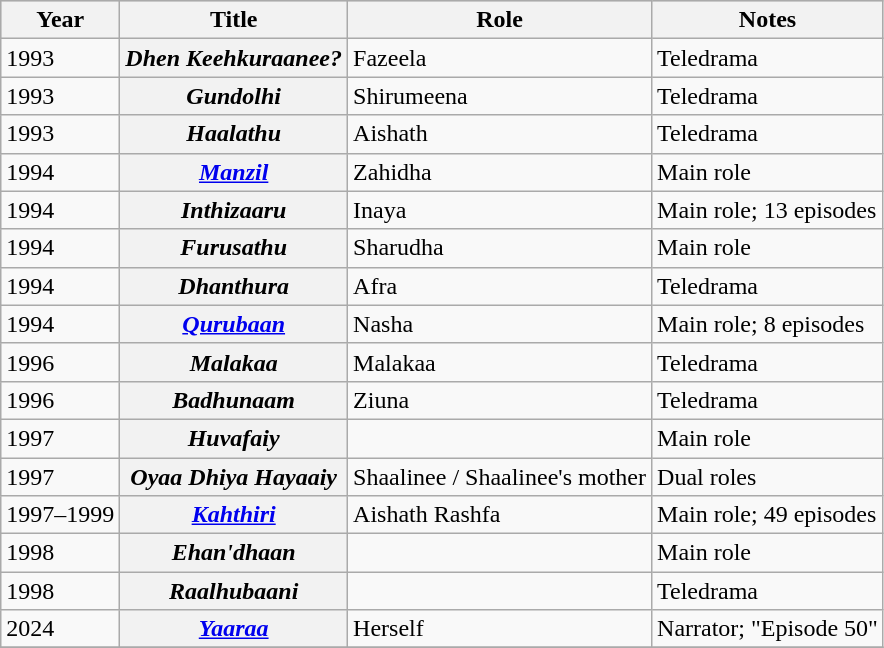<table class="wikitable sortable plainrowheaders">
<tr style="background:#ccc; text-align:center;">
<th scope="col">Year</th>
<th scope="col">Title</th>
<th scope="col">Role</th>
<th scope="col">Notes</th>
</tr>
<tr>
<td>1993</td>
<th scope="row"><em>Dhen Keehkuraanee?</em></th>
<td>Fazeela</td>
<td>Teledrama</td>
</tr>
<tr>
<td>1993</td>
<th scope="row"><em>Gundolhi</em></th>
<td>Shirumeena</td>
<td>Teledrama</td>
</tr>
<tr>
<td>1993</td>
<th scope="row"><em>Haalathu</em></th>
<td>Aishath</td>
<td>Teledrama</td>
</tr>
<tr>
<td>1994</td>
<th scope="row"><em><a href='#'>Manzil</a></em></th>
<td>Zahidha</td>
<td>Main role</td>
</tr>
<tr>
<td>1994</td>
<th scope="row"><em>Inthizaaru</em></th>
<td>Inaya</td>
<td>Main role; 13 episodes</td>
</tr>
<tr>
<td>1994</td>
<th scope="row"><em>Furusathu</em></th>
<td>Sharudha</td>
<td>Main role</td>
</tr>
<tr>
<td>1994</td>
<th scope="row"><em>Dhanthura</em></th>
<td>Afra</td>
<td>Teledrama</td>
</tr>
<tr>
<td>1994</td>
<th scope="row"><em><a href='#'>Qurubaan</a></em></th>
<td>Nasha</td>
<td>Main role; 8 episodes</td>
</tr>
<tr>
<td>1996</td>
<th scope="row"><em>Malakaa</em></th>
<td>Malakaa</td>
<td>Teledrama</td>
</tr>
<tr>
<td>1996</td>
<th scope="row"><em>Badhunaam</em></th>
<td>Ziuna</td>
<td>Teledrama</td>
</tr>
<tr>
<td>1997</td>
<th scope="row"><em>Huvafaiy</em></th>
<td></td>
<td>Main role</td>
</tr>
<tr>
<td>1997</td>
<th scope="row"><em>Oyaa Dhiya Hayaaiy</em></th>
<td>Shaalinee / Shaalinee's mother</td>
<td>Dual roles</td>
</tr>
<tr>
<td>1997–1999</td>
<th scope="row"><em><a href='#'>Kahthiri</a></em></th>
<td>Aishath Rashfa</td>
<td>Main role; 49 episodes</td>
</tr>
<tr>
<td>1998</td>
<th scope="row"><em>Ehan'dhaan</em></th>
<td></td>
<td>Main role</td>
</tr>
<tr>
<td>1998</td>
<th scope="row"><em>Raalhubaani</em></th>
<td></td>
<td>Teledrama</td>
</tr>
<tr>
<td>2024</td>
<th scope="row"><em><a href='#'>Yaaraa</a></em></th>
<td>Herself</td>
<td>Narrator; "Episode 50"</td>
</tr>
<tr>
</tr>
</table>
